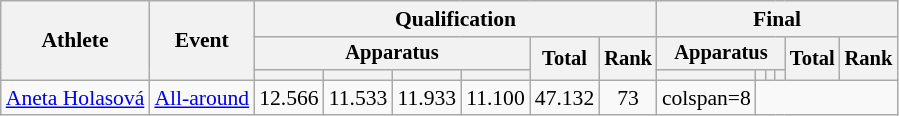<table class="wikitable" style="font-size:90%">
<tr>
<th rowspan=3>Athlete</th>
<th rowspan=3>Event</th>
<th colspan=6>Qualification</th>
<th colspan=6>Final</th>
</tr>
<tr style="font-size:95%">
<th colspan=4>Apparatus</th>
<th rowspan=2>Total</th>
<th rowspan=2>Rank</th>
<th colspan=4>Apparatus</th>
<th rowspan=2>Total</th>
<th rowspan=2>Rank</th>
</tr>
<tr style="font-size:95%">
<th></th>
<th></th>
<th></th>
<th></th>
<th></th>
<th></th>
<th></th>
<th></th>
</tr>
<tr align=center>
<td align=left><a href='#'>Aneta Holasová</a></td>
<td align=left><a href='#'>All-around</a></td>
<td>12.566</td>
<td>11.533</td>
<td>11.933</td>
<td>11.100</td>
<td>47.132</td>
<td>73</td>
<td>colspan=8 </td>
</tr>
</table>
